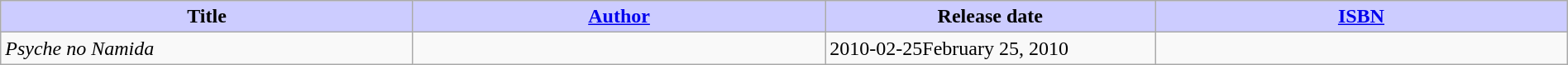<table class="wikitable" style="width: 100%;">
<tr>
<th width=25% style="background:#ccf;">Title</th>
<th width=25% style="background:#ccf;"><a href='#'>Author</a></th>
<th width=20% style="background:#ccf;">Release date</th>
<th width=25% style="background:#ccf;"><a href='#'>ISBN</a></th>
</tr>
<tr>
<td><em>Psyche no Namida</em></td>
<td></td>
<td><span>2010-02-25</span>February 25, 2010</td>
<td></td>
</tr>
</table>
